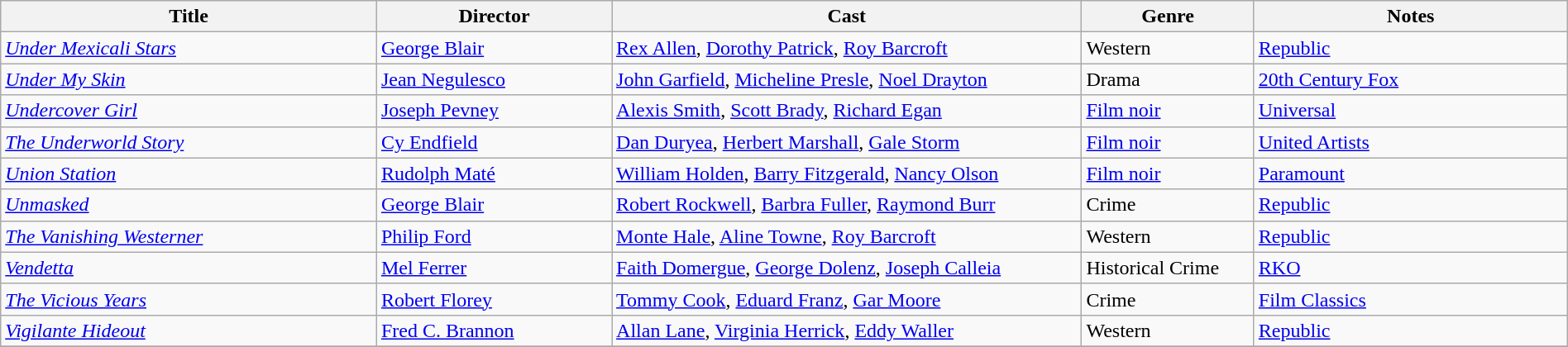<table class="wikitable" style="width:100%;">
<tr>
<th style="width:24%;">Title</th>
<th style="width:15%;">Director</th>
<th style="width:30%;">Cast</th>
<th style="width:11%;">Genre</th>
<th style="width:20%;">Notes</th>
</tr>
<tr>
<td><em><a href='#'>Under Mexicali Stars</a></em></td>
<td><a href='#'>George Blair</a></td>
<td><a href='#'>Rex Allen</a>, <a href='#'>Dorothy Patrick</a>, <a href='#'>Roy Barcroft</a></td>
<td>Western</td>
<td><a href='#'>Republic</a></td>
</tr>
<tr>
<td><em><a href='#'>Under My Skin</a></em></td>
<td><a href='#'>Jean Negulesco</a></td>
<td><a href='#'>John Garfield</a>, <a href='#'>Micheline Presle</a>, <a href='#'>Noel Drayton</a></td>
<td>Drama</td>
<td><a href='#'>20th Century Fox</a></td>
</tr>
<tr>
<td><em><a href='#'>Undercover Girl</a></em></td>
<td><a href='#'>Joseph Pevney</a></td>
<td><a href='#'>Alexis Smith</a>, <a href='#'>Scott Brady</a>, <a href='#'>Richard Egan</a></td>
<td><a href='#'>Film noir</a></td>
<td><a href='#'>Universal</a></td>
</tr>
<tr>
<td><em><a href='#'>The Underworld Story</a></em></td>
<td><a href='#'>Cy Endfield</a></td>
<td><a href='#'>Dan Duryea</a>, <a href='#'>Herbert Marshall</a>, <a href='#'>Gale Storm</a></td>
<td><a href='#'>Film noir</a></td>
<td><a href='#'>United Artists</a></td>
</tr>
<tr>
<td><em><a href='#'>Union Station</a></em></td>
<td><a href='#'>Rudolph Maté</a></td>
<td><a href='#'>William Holden</a>, <a href='#'>Barry Fitzgerald</a>, <a href='#'>Nancy Olson</a></td>
<td><a href='#'>Film noir</a></td>
<td><a href='#'>Paramount</a></td>
</tr>
<tr>
<td><em><a href='#'>Unmasked</a></em></td>
<td><a href='#'>George Blair</a></td>
<td><a href='#'>Robert Rockwell</a>, <a href='#'>Barbra Fuller</a>, <a href='#'>Raymond Burr</a></td>
<td>Crime</td>
<td><a href='#'>Republic</a></td>
</tr>
<tr>
<td><em><a href='#'>The Vanishing Westerner</a></em></td>
<td><a href='#'>Philip Ford</a></td>
<td><a href='#'>Monte Hale</a>, <a href='#'>Aline Towne</a>, <a href='#'>Roy Barcroft</a></td>
<td>Western</td>
<td><a href='#'>Republic</a></td>
</tr>
<tr>
<td><em><a href='#'>Vendetta</a></em></td>
<td><a href='#'>Mel Ferrer</a></td>
<td><a href='#'>Faith Domergue</a>, <a href='#'>George Dolenz</a>, <a href='#'>Joseph Calleia</a></td>
<td>Historical Crime</td>
<td><a href='#'>RKO</a></td>
</tr>
<tr>
<td><em><a href='#'>The Vicious Years</a></em></td>
<td><a href='#'>Robert Florey</a></td>
<td><a href='#'>Tommy Cook</a>, <a href='#'>Eduard Franz</a>, <a href='#'>Gar Moore</a></td>
<td>Crime</td>
<td><a href='#'>Film Classics</a></td>
</tr>
<tr>
<td><em><a href='#'>Vigilante Hideout</a></em></td>
<td><a href='#'>Fred C. Brannon</a></td>
<td><a href='#'>Allan Lane</a>, <a href='#'>Virginia Herrick</a>, <a href='#'>Eddy Waller</a></td>
<td>Western</td>
<td><a href='#'>Republic</a></td>
</tr>
<tr>
</tr>
</table>
